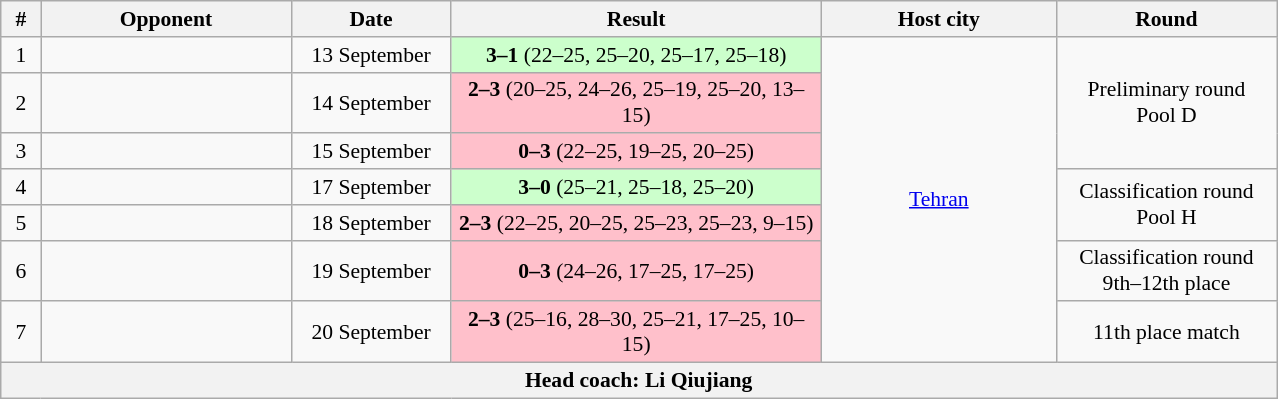<table class="wikitable" style="text-align: center;font-size:90%;">
<tr>
<th width=20>#</th>
<th width=160>Opponent</th>
<th width=100>Date</th>
<th width=240>Result</th>
<th width=150>Host city</th>
<th width=140>Round</th>
</tr>
<tr>
<td>1</td>
<td align=left></td>
<td>13 September</td>
<td bgcolor=ccffcc><strong>3–1</strong> (22–25, 25–20, 25–17, 25–18)</td>
<td rowspan=7> <a href='#'>Tehran</a></td>
<td rowspan=3>Preliminary round<br> Pool D</td>
</tr>
<tr>
<td>2</td>
<td align=left></td>
<td>14 September</td>
<td bgcolor=pink><strong>2–3</strong> (20–25, 24–26, 25–19, 25–20, 13–15)</td>
</tr>
<tr>
<td>3</td>
<td align=left></td>
<td>15 September</td>
<td bgcolor=pink><strong>0–3</strong> (22–25, 19–25, 20–25)</td>
</tr>
<tr>
<td>4</td>
<td align=left></td>
<td>17 September</td>
<td bgcolor=ccffcc><strong>3–0</strong> (25–21, 25–18, 25–20)</td>
<td rowspan=2>Classification round<br>Pool H</td>
</tr>
<tr>
<td>5</td>
<td align=left></td>
<td>18 September</td>
<td bgcolor=pink><strong>2–3</strong> (22–25, 20–25, 25–23, 25–23, 9–15)</td>
</tr>
<tr>
<td>6</td>
<td align=left></td>
<td>19 September</td>
<td bgcolor=pink><strong>0–3</strong> (24–26, 17–25, 17–25)</td>
<td>Classification round<br>9th–12th place</td>
</tr>
<tr>
<td>7</td>
<td align=left></td>
<td>20 September</td>
<td bgcolor=pink><strong>2–3</strong> (25–16, 28–30, 25–21, 17–25, 10–15)</td>
<td>11th place match</td>
</tr>
<tr>
<th colspan=6>Head coach:  Li Qiujiang</th>
</tr>
</table>
